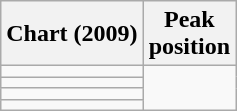<table class="wikitable sortable">
<tr>
<th>Chart (2009)</th>
<th>Peak<br>position</th>
</tr>
<tr>
<td></td>
</tr>
<tr>
<td></td>
</tr>
<tr>
<td></td>
</tr>
<tr>
<td></td>
</tr>
</table>
